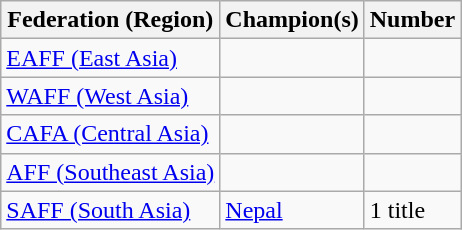<table class="wikitable">
<tr>
<th>Federation (Region)</th>
<th>Champion(s)</th>
<th>Number</th>
</tr>
<tr>
<td><a href='#'>EAFF (East Asia)</a></td>
<td></td>
<td></td>
</tr>
<tr>
<td><a href='#'>WAFF (West Asia)</a></td>
<td></td>
<td></td>
</tr>
<tr>
<td><a href='#'>CAFA (Central Asia)</a></td>
<td></td>
<td></td>
</tr>
<tr>
<td><a href='#'>AFF (Southeast Asia)</a></td>
<td></td>
<td></td>
</tr>
<tr>
<td><a href='#'>SAFF (South Asia)</a></td>
<td><a href='#'>Nepal</a></td>
<td>1 title</td>
</tr>
</table>
